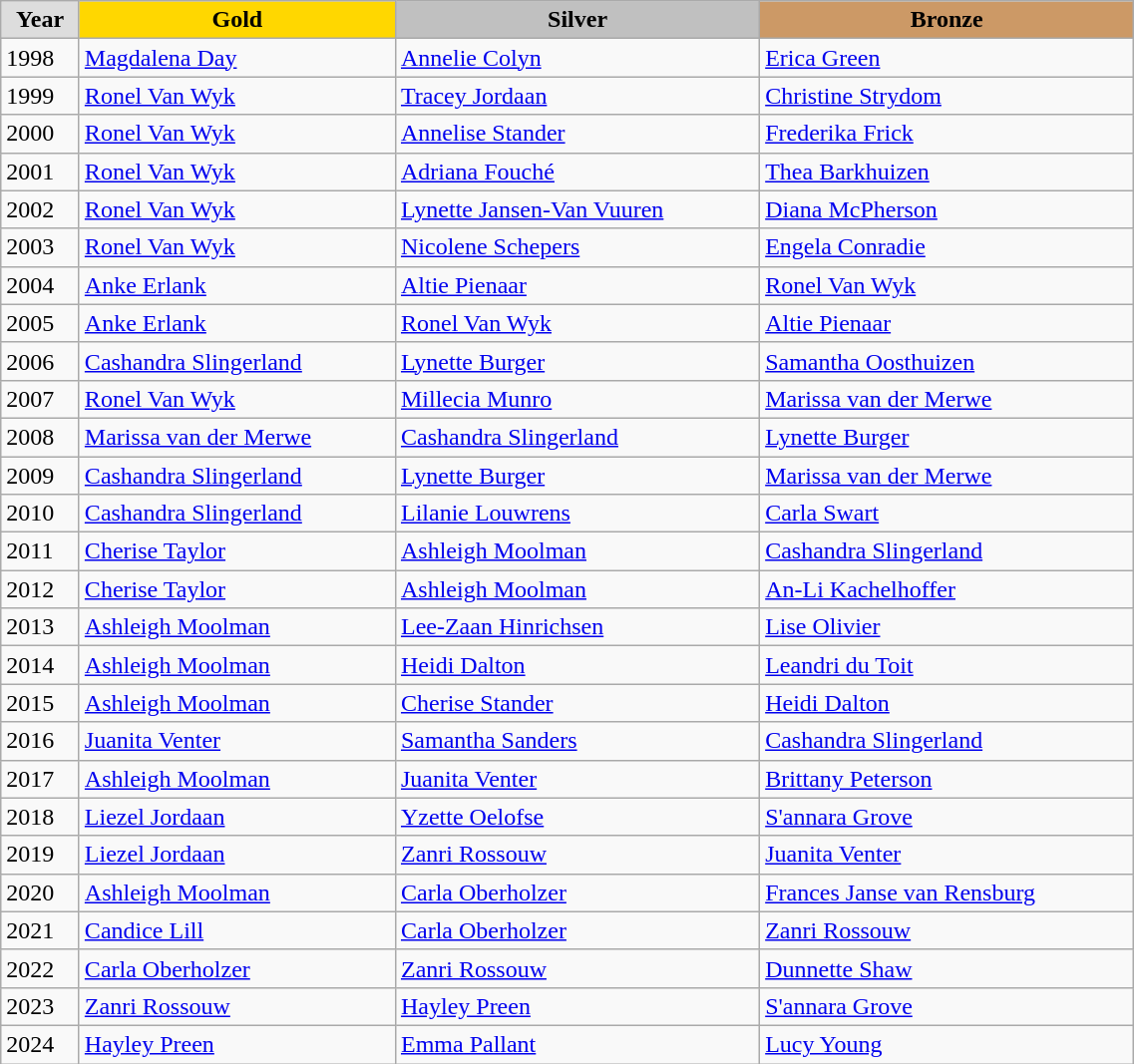<table class="wikitable" style="width: 60%; text-align:left;">
<tr>
<td style="background:#DDDDDD; font-weight:bold; text-align:center;">Year</td>
<td style="background:gold; font-weight:bold; text-align:center;">Gold</td>
<td style="background:silver; font-weight:bold; text-align:center;">Silver</td>
<td style="background:#cc9966; font-weight:bold; text-align:center;">Bronze</td>
</tr>
<tr>
<td>1998</td>
<td><a href='#'>Magdalena Day</a></td>
<td><a href='#'>Annelie Colyn</a></td>
<td><a href='#'>Erica Green</a></td>
</tr>
<tr>
<td>1999</td>
<td><a href='#'>Ronel Van Wyk</a></td>
<td><a href='#'>Tracey Jordaan</a></td>
<td><a href='#'>Christine Strydom</a></td>
</tr>
<tr>
<td>2000</td>
<td><a href='#'>Ronel Van Wyk</a></td>
<td><a href='#'>Annelise Stander</a></td>
<td><a href='#'>Frederika Frick</a></td>
</tr>
<tr>
<td>2001</td>
<td><a href='#'>Ronel Van Wyk</a></td>
<td><a href='#'>Adriana Fouché</a></td>
<td><a href='#'>Thea Barkhuizen</a></td>
</tr>
<tr>
<td>2002</td>
<td><a href='#'>Ronel Van Wyk</a></td>
<td><a href='#'>Lynette Jansen-Van Vuuren</a></td>
<td><a href='#'>Diana McPherson</a></td>
</tr>
<tr>
<td>2003</td>
<td><a href='#'>Ronel Van Wyk</a></td>
<td><a href='#'>Nicolene Schepers</a></td>
<td><a href='#'>Engela Conradie</a></td>
</tr>
<tr>
<td>2004</td>
<td><a href='#'>Anke Erlank</a></td>
<td><a href='#'>Altie Pienaar</a></td>
<td><a href='#'>Ronel Van Wyk</a></td>
</tr>
<tr>
<td>2005</td>
<td><a href='#'>Anke Erlank</a></td>
<td><a href='#'>Ronel Van Wyk</a></td>
<td><a href='#'>Altie Pienaar</a></td>
</tr>
<tr>
<td>2006</td>
<td><a href='#'>Cashandra Slingerland</a></td>
<td><a href='#'>Lynette Burger</a></td>
<td><a href='#'>Samantha Oosthuizen</a></td>
</tr>
<tr>
<td>2007</td>
<td><a href='#'>Ronel Van Wyk</a></td>
<td><a href='#'>Millecia Munro</a></td>
<td><a href='#'>Marissa van der Merwe</a></td>
</tr>
<tr>
<td>2008</td>
<td><a href='#'>Marissa van der Merwe</a></td>
<td><a href='#'>Cashandra Slingerland</a></td>
<td><a href='#'>Lynette Burger</a></td>
</tr>
<tr>
<td>2009</td>
<td><a href='#'>Cashandra Slingerland</a></td>
<td><a href='#'>Lynette Burger</a></td>
<td><a href='#'>Marissa van der Merwe</a></td>
</tr>
<tr>
<td>2010</td>
<td><a href='#'>Cashandra Slingerland</a></td>
<td><a href='#'>Lilanie Louwrens</a></td>
<td><a href='#'>Carla Swart</a></td>
</tr>
<tr>
<td>2011</td>
<td><a href='#'>Cherise Taylor</a></td>
<td><a href='#'>Ashleigh Moolman</a></td>
<td><a href='#'>Cashandra Slingerland</a></td>
</tr>
<tr>
<td>2012</td>
<td><a href='#'>Cherise Taylor</a></td>
<td><a href='#'>Ashleigh Moolman</a></td>
<td><a href='#'>An-Li Kachelhoffer</a></td>
</tr>
<tr>
<td>2013</td>
<td><a href='#'>Ashleigh Moolman</a></td>
<td><a href='#'>Lee-Zaan Hinrichsen</a></td>
<td><a href='#'>Lise Olivier</a></td>
</tr>
<tr>
<td>2014</td>
<td><a href='#'>Ashleigh Moolman</a></td>
<td><a href='#'>Heidi Dalton</a></td>
<td><a href='#'>Leandri du Toit</a></td>
</tr>
<tr>
<td>2015</td>
<td><a href='#'>Ashleigh Moolman</a></td>
<td><a href='#'>Cherise Stander</a></td>
<td><a href='#'>Heidi Dalton</a></td>
</tr>
<tr>
<td>2016</td>
<td><a href='#'>Juanita Venter</a></td>
<td><a href='#'>Samantha Sanders</a></td>
<td><a href='#'>Cashandra Slingerland</a></td>
</tr>
<tr>
<td>2017</td>
<td><a href='#'>Ashleigh Moolman</a></td>
<td><a href='#'>Juanita Venter</a></td>
<td><a href='#'>Brittany Peterson</a></td>
</tr>
<tr>
<td>2018</td>
<td><a href='#'>Liezel Jordaan</a></td>
<td><a href='#'>Yzette Oelofse</a></td>
<td><a href='#'>S'annara Grove</a></td>
</tr>
<tr>
<td>2019</td>
<td><a href='#'>Liezel Jordaan</a></td>
<td><a href='#'>Zanri Rossouw</a></td>
<td><a href='#'>Juanita Venter</a></td>
</tr>
<tr>
<td>2020</td>
<td><a href='#'>Ashleigh Moolman</a></td>
<td><a href='#'>Carla Oberholzer</a></td>
<td><a href='#'>Frances Janse van Rensburg</a></td>
</tr>
<tr>
<td>2021</td>
<td><a href='#'>Candice Lill</a></td>
<td><a href='#'>Carla Oberholzer</a></td>
<td><a href='#'>Zanri Rossouw</a></td>
</tr>
<tr>
<td>2022</td>
<td><a href='#'>Carla Oberholzer</a></td>
<td><a href='#'>Zanri Rossouw</a></td>
<td><a href='#'>Dunnette Shaw</a></td>
</tr>
<tr>
<td>2023</td>
<td><a href='#'>Zanri Rossouw</a></td>
<td><a href='#'>Hayley Preen</a></td>
<td><a href='#'>S'annara Grove</a></td>
</tr>
<tr>
<td>2024</td>
<td><a href='#'>Hayley Preen</a></td>
<td><a href='#'>Emma Pallant</a></td>
<td><a href='#'>Lucy Young</a></td>
</tr>
</table>
